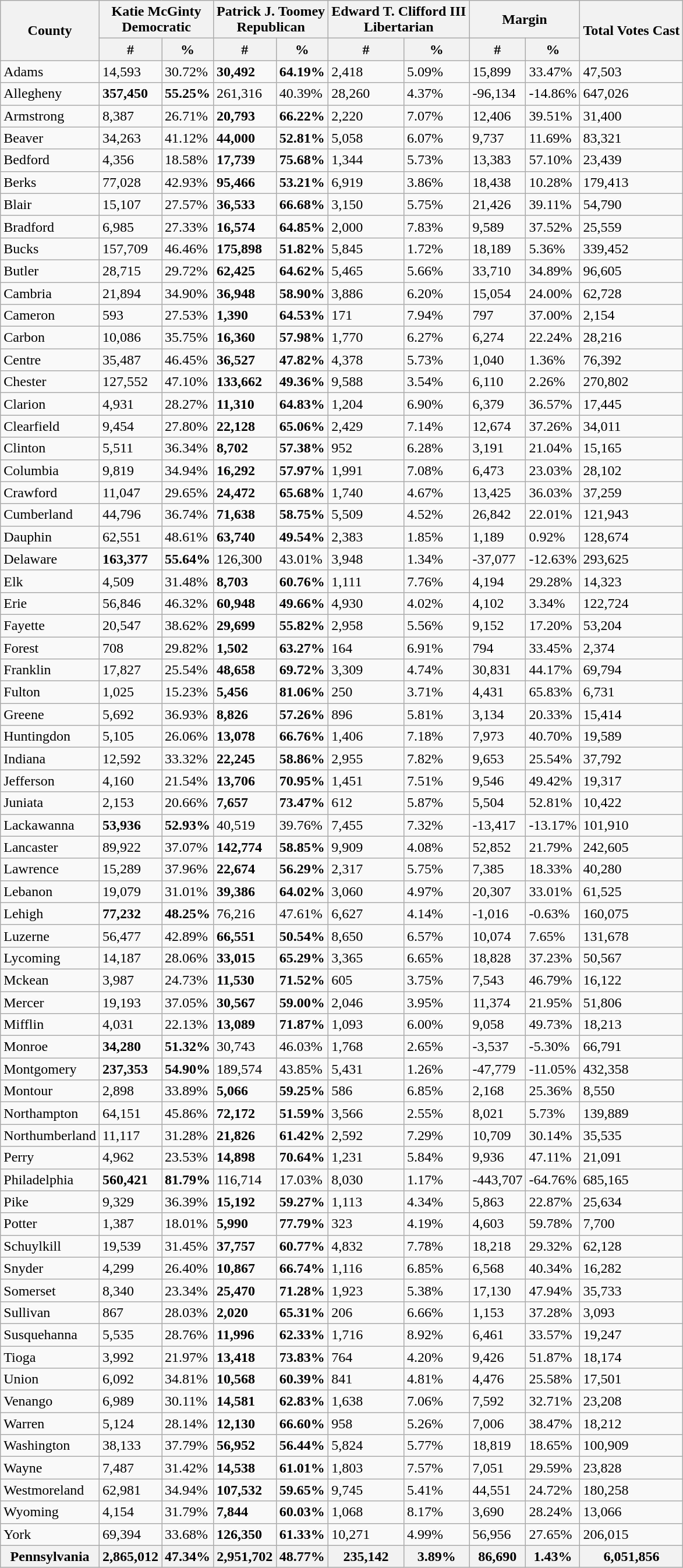<table class="wikitable sortable">
<tr>
<th rowspan="2">County</th>
<th colspan="2">Katie McGinty<br>Democratic</th>
<th colspan="2">Patrick J. Toomey<br>Republican</th>
<th colspan="2">Edward T. Clifford III<br>Libertarian</th>
<th colspan="2">Margin</th>
<th rowspan="2">Total Votes Cast</th>
</tr>
<tr>
<th>#</th>
<th>%</th>
<th>#</th>
<th>%</th>
<th>#</th>
<th>%</th>
<th>#</th>
<th>%</th>
</tr>
<tr>
<td>Adams</td>
<td>14,593</td>
<td>30.72%</td>
<td><strong>30,492</strong></td>
<td><strong>64.19%</strong></td>
<td>2,418</td>
<td>5.09%</td>
<td>15,899</td>
<td>33.47%</td>
<td>47,503</td>
</tr>
<tr>
<td>Allegheny</td>
<td><strong>357,450</strong></td>
<td><strong>55.25%</strong></td>
<td>261,316</td>
<td>40.39%</td>
<td>28,260</td>
<td>4.37%</td>
<td>-96,134</td>
<td>-14.86%</td>
<td>647,026</td>
</tr>
<tr>
<td>Armstrong</td>
<td>8,387</td>
<td>26.71%</td>
<td><strong>20,793</strong></td>
<td><strong>66.22%</strong></td>
<td>2,220</td>
<td>7.07%</td>
<td>12,406</td>
<td>39.51%</td>
<td>31,400</td>
</tr>
<tr>
<td>Beaver</td>
<td>34,263</td>
<td>41.12%</td>
<td><strong>44,000</strong></td>
<td><strong>52.81%</strong></td>
<td>5,058</td>
<td>6.07%</td>
<td>9,737</td>
<td>11.69%</td>
<td>83,321</td>
</tr>
<tr>
<td>Bedford</td>
<td>4,356</td>
<td>18.58%</td>
<td><strong>17,739</strong></td>
<td><strong>75.68%</strong></td>
<td>1,344</td>
<td>5.73%</td>
<td>13,383</td>
<td>57.10%</td>
<td>23,439</td>
</tr>
<tr>
<td>Berks</td>
<td>77,028</td>
<td>42.93%</td>
<td><strong>95,466</strong></td>
<td><strong>53.21%</strong></td>
<td>6,919</td>
<td>3.86%</td>
<td>18,438</td>
<td>10.28%</td>
<td>179,413</td>
</tr>
<tr>
<td>Blair</td>
<td>15,107</td>
<td>27.57%</td>
<td><strong>36,533</strong></td>
<td><strong>66.68%</strong></td>
<td>3,150</td>
<td>5.75%</td>
<td>21,426</td>
<td>39.11%</td>
<td>54,790</td>
</tr>
<tr>
<td>Bradford</td>
<td>6,985</td>
<td>27.33%</td>
<td><strong>16,574</strong></td>
<td><strong>64.85%</strong></td>
<td>2,000</td>
<td>7.83%</td>
<td>9,589</td>
<td>37.52%</td>
<td>25,559</td>
</tr>
<tr>
<td>Bucks</td>
<td>157,709</td>
<td>46.46%</td>
<td><strong>175,898</strong></td>
<td><strong>51.82%</strong></td>
<td>5,845</td>
<td>1.72%</td>
<td>18,189</td>
<td>5.36%</td>
<td>339,452</td>
</tr>
<tr>
<td>Butler</td>
<td>28,715</td>
<td>29.72%</td>
<td><strong>62,425</strong></td>
<td><strong>64.62%</strong></td>
<td>5,465</td>
<td>5.66%</td>
<td>33,710</td>
<td>34.89%</td>
<td>96,605</td>
</tr>
<tr>
<td>Cambria</td>
<td>21,894</td>
<td>34.90%</td>
<td><strong>36,948</strong></td>
<td><strong>58.90%</strong></td>
<td>3,886</td>
<td>6.20%</td>
<td>15,054</td>
<td>24.00%</td>
<td>62,728</td>
</tr>
<tr>
<td>Cameron</td>
<td>593</td>
<td>27.53%</td>
<td><strong>1,390</strong></td>
<td><strong>64.53%</strong></td>
<td>171</td>
<td>7.94%</td>
<td>797</td>
<td>37.00%</td>
<td>2,154</td>
</tr>
<tr>
<td>Carbon</td>
<td>10,086</td>
<td>35.75%</td>
<td><strong>16,360</strong></td>
<td><strong>57.98%</strong></td>
<td>1,770</td>
<td>6.27%</td>
<td>6,274</td>
<td>22.24%</td>
<td>28,216</td>
</tr>
<tr>
<td>Centre</td>
<td>35,487</td>
<td>46.45%</td>
<td><strong>36,527</strong></td>
<td><strong>47.82%</strong></td>
<td>4,378</td>
<td>5.73%</td>
<td>1,040</td>
<td>1.36%</td>
<td>76,392</td>
</tr>
<tr>
<td>Chester</td>
<td>127,552</td>
<td>47.10%</td>
<td><strong>133,662</strong></td>
<td><strong>49.36%</strong></td>
<td>9,588</td>
<td>3.54%</td>
<td>6,110</td>
<td>2.26%</td>
<td>270,802</td>
</tr>
<tr>
<td>Clarion</td>
<td>4,931</td>
<td>28.27%</td>
<td><strong>11,310</strong></td>
<td><strong>64.83%</strong></td>
<td>1,204</td>
<td>6.90%</td>
<td>6,379</td>
<td>36.57%</td>
<td>17,445</td>
</tr>
<tr>
<td>Clearfield</td>
<td>9,454</td>
<td>27.80%</td>
<td><strong>22,128</strong></td>
<td><strong>65.06%</strong></td>
<td>2,429</td>
<td>7.14%</td>
<td>12,674</td>
<td>37.26%</td>
<td>34,011</td>
</tr>
<tr>
<td>Clinton</td>
<td>5,511</td>
<td>36.34%</td>
<td><strong>8,702</strong></td>
<td><strong>57.38%</strong></td>
<td>952</td>
<td>6.28%</td>
<td>3,191</td>
<td>21.04%</td>
<td>15,165</td>
</tr>
<tr>
<td>Columbia</td>
<td>9,819</td>
<td>34.94%</td>
<td><strong>16,292</strong></td>
<td><strong>57.97%</strong></td>
<td>1,991</td>
<td>7.08%</td>
<td>6,473</td>
<td>23.03%</td>
<td>28,102</td>
</tr>
<tr>
<td>Crawford</td>
<td>11,047</td>
<td>29.65%</td>
<td><strong>24,472</strong></td>
<td><strong>65.68%</strong></td>
<td>1,740</td>
<td>4.67%</td>
<td>13,425</td>
<td>36.03%</td>
<td>37,259</td>
</tr>
<tr>
<td>Cumberland</td>
<td>44,796</td>
<td>36.74%</td>
<td><strong>71,638</strong></td>
<td><strong>58.75%</strong></td>
<td>5,509</td>
<td>4.52%</td>
<td>26,842</td>
<td>22.01%</td>
<td>121,943</td>
</tr>
<tr>
<td>Dauphin</td>
<td>62,551</td>
<td>48.61%</td>
<td><strong>63,740</strong></td>
<td><strong>49.54%</strong></td>
<td>2,383</td>
<td>1.85%</td>
<td>1,189</td>
<td>0.92%</td>
<td>128,674</td>
</tr>
<tr>
<td>Delaware</td>
<td><strong>163,377</strong></td>
<td><strong>55.64%</strong></td>
<td>126,300</td>
<td>43.01%</td>
<td>3,948</td>
<td>1.34%</td>
<td>-37,077</td>
<td>-12.63%</td>
<td>293,625</td>
</tr>
<tr>
<td>Elk</td>
<td>4,509</td>
<td>31.48%</td>
<td><strong>8,703</strong></td>
<td><strong>60.76%</strong></td>
<td>1,111</td>
<td>7.76%</td>
<td>4,194</td>
<td>29.28%</td>
<td>14,323</td>
</tr>
<tr>
<td>Erie</td>
<td>56,846</td>
<td>46.32%</td>
<td><strong>60,948</strong></td>
<td><strong>49.66%</strong></td>
<td>4,930</td>
<td>4.02%</td>
<td>4,102</td>
<td>3.34%</td>
<td>122,724</td>
</tr>
<tr>
<td>Fayette</td>
<td>20,547</td>
<td>38.62%</td>
<td><strong>29,699</strong></td>
<td><strong>55.82%</strong></td>
<td>2,958</td>
<td>5.56%</td>
<td>9,152</td>
<td>17.20%</td>
<td>53,204</td>
</tr>
<tr>
<td>Forest</td>
<td>708</td>
<td>29.82%</td>
<td><strong>1,502</strong></td>
<td><strong>63.27%</strong></td>
<td>164</td>
<td>6.91%</td>
<td>794</td>
<td>33.45%</td>
<td>2,374</td>
</tr>
<tr>
<td>Franklin</td>
<td>17,827</td>
<td>25.54%</td>
<td><strong>48,658</strong></td>
<td><strong>69.72%</strong></td>
<td>3,309</td>
<td>4.74%</td>
<td>30,831</td>
<td>44.17%</td>
<td>69,794</td>
</tr>
<tr>
<td>Fulton</td>
<td>1,025</td>
<td>15.23%</td>
<td><strong>5,456</strong></td>
<td><strong>81.06%</strong></td>
<td>250</td>
<td>3.71%</td>
<td>4,431</td>
<td>65.83%</td>
<td>6,731</td>
</tr>
<tr>
<td>Greene</td>
<td>5,692</td>
<td>36.93%</td>
<td><strong>8,826</strong></td>
<td><strong>57.26%</strong></td>
<td>896</td>
<td>5.81%</td>
<td>3,134</td>
<td>20.33%</td>
<td>15,414</td>
</tr>
<tr>
<td>Huntingdon</td>
<td>5,105</td>
<td>26.06%</td>
<td><strong>13,078</strong></td>
<td><strong>66.76%</strong></td>
<td>1,406</td>
<td>7.18%</td>
<td>7,973</td>
<td>40.70%</td>
<td>19,589</td>
</tr>
<tr>
<td>Indiana</td>
<td>12,592</td>
<td>33.32%</td>
<td><strong>22,245</strong></td>
<td><strong>58.86%</strong></td>
<td>2,955</td>
<td>7.82%</td>
<td>9,653</td>
<td>25.54%</td>
<td>37,792</td>
</tr>
<tr>
<td>Jefferson</td>
<td>4,160</td>
<td>21.54%</td>
<td><strong>13,706</strong></td>
<td><strong>70.95%</strong></td>
<td>1,451</td>
<td>7.51%</td>
<td>9,546</td>
<td>49.42%</td>
<td>19,317</td>
</tr>
<tr>
<td>Juniata</td>
<td>2,153</td>
<td>20.66%</td>
<td><strong>7,657</strong></td>
<td><strong>73.47%</strong></td>
<td>612</td>
<td>5.87%</td>
<td>5,504</td>
<td>52.81%</td>
<td>10,422</td>
</tr>
<tr>
<td>Lackawanna</td>
<td><strong>53,936</strong></td>
<td><strong>52.93%</strong></td>
<td>40,519</td>
<td>39.76%</td>
<td>7,455</td>
<td>7.32%</td>
<td>-13,417</td>
<td>-13.17%</td>
<td>101,910</td>
</tr>
<tr>
<td>Lancaster</td>
<td>89,922</td>
<td>37.07%</td>
<td><strong>142,774</strong></td>
<td><strong>58.85%</strong></td>
<td>9,909</td>
<td>4.08%</td>
<td>52,852</td>
<td>21.79%</td>
<td>242,605</td>
</tr>
<tr>
<td>Lawrence</td>
<td>15,289</td>
<td>37.96%</td>
<td><strong>22,674</strong></td>
<td><strong>56.29%</strong></td>
<td>2,317</td>
<td>5.75%</td>
<td>7,385</td>
<td>18.33%</td>
<td>40,280</td>
</tr>
<tr>
<td>Lebanon</td>
<td>19,079</td>
<td>31.01%</td>
<td><strong>39,386</strong></td>
<td><strong>64.02%</strong></td>
<td>3,060</td>
<td>4.97%</td>
<td>20,307</td>
<td>33.01%</td>
<td>61,525</td>
</tr>
<tr>
<td>Lehigh</td>
<td><strong>77,232</strong></td>
<td><strong>48.25%</strong></td>
<td>76,216</td>
<td>47.61%</td>
<td>6,627</td>
<td>4.14%</td>
<td>-1,016</td>
<td>-0.63%</td>
<td>160,075</td>
</tr>
<tr>
<td>Luzerne</td>
<td>56,477</td>
<td>42.89%</td>
<td><strong>66,551</strong></td>
<td><strong>50.54%</strong></td>
<td>8,650</td>
<td>6.57%</td>
<td>10,074</td>
<td>7.65%</td>
<td>131,678</td>
</tr>
<tr>
<td>Lycoming</td>
<td>14,187</td>
<td>28.06%</td>
<td><strong>33,015</strong></td>
<td><strong>65.29%</strong></td>
<td>3,365</td>
<td>6.65%</td>
<td>18,828</td>
<td>37.23%</td>
<td>50,567</td>
</tr>
<tr>
<td>Mckean</td>
<td>3,987</td>
<td>24.73%</td>
<td><strong>11,530</strong></td>
<td><strong>71.52%</strong></td>
<td>605</td>
<td>3.75%</td>
<td>7,543</td>
<td>46.79%</td>
<td>16,122</td>
</tr>
<tr>
<td>Mercer</td>
<td>19,193</td>
<td>37.05%</td>
<td><strong>30,567</strong></td>
<td><strong>59.00%</strong></td>
<td>2,046</td>
<td>3.95%</td>
<td>11,374</td>
<td>21.95%</td>
<td>51,806</td>
</tr>
<tr>
<td>Mifflin</td>
<td>4,031</td>
<td>22.13%</td>
<td><strong>13,089</strong></td>
<td><strong>71.87%</strong></td>
<td>1,093</td>
<td>6.00%</td>
<td>9,058</td>
<td>49.73%</td>
<td>18,213</td>
</tr>
<tr>
<td>Monroe</td>
<td><strong>34,280</strong></td>
<td><strong>51.32%</strong></td>
<td>30,743</td>
<td>46.03%</td>
<td>1,768</td>
<td>2.65%</td>
<td>-3,537</td>
<td>-5.30%</td>
<td>66,791</td>
</tr>
<tr>
<td>Montgomery</td>
<td><strong>237,353</strong></td>
<td><strong>54.90%</strong></td>
<td>189,574</td>
<td>43.85%</td>
<td>5,431</td>
<td>1.26%</td>
<td>-47,779</td>
<td>-11.05%</td>
<td>432,358</td>
</tr>
<tr>
<td>Montour</td>
<td>2,898</td>
<td>33.89%</td>
<td><strong>5,066</strong></td>
<td><strong>59.25%</strong></td>
<td>586</td>
<td>6.85%</td>
<td>2,168</td>
<td>25.36%</td>
<td>8,550</td>
</tr>
<tr>
<td>Northampton</td>
<td>64,151</td>
<td>45.86%</td>
<td><strong>72,172</strong></td>
<td><strong>51.59%</strong></td>
<td>3,566</td>
<td>2.55%</td>
<td>8,021</td>
<td>5.73%</td>
<td>139,889</td>
</tr>
<tr>
<td>Northumberland</td>
<td>11,117</td>
<td>31.28%</td>
<td><strong>21,826</strong></td>
<td><strong>61.42%</strong></td>
<td>2,592</td>
<td>7.29%</td>
<td>10,709</td>
<td>30.14%</td>
<td>35,535</td>
</tr>
<tr>
<td>Perry</td>
<td>4,962</td>
<td>23.53%</td>
<td><strong>14,898</strong></td>
<td><strong>70.64%</strong></td>
<td>1,231</td>
<td>5.84%</td>
<td>9,936</td>
<td>47.11%</td>
<td>21,091</td>
</tr>
<tr>
<td>Philadelphia</td>
<td><strong>560,421</strong></td>
<td><strong>81.79%</strong></td>
<td>116,714</td>
<td>17.03%</td>
<td>8,030</td>
<td>1.17%</td>
<td>-443,707</td>
<td>-64.76%</td>
<td>685,165</td>
</tr>
<tr>
<td>Pike</td>
<td>9,329</td>
<td>36.39%</td>
<td><strong>15,192</strong></td>
<td><strong>59.27%</strong></td>
<td>1,113</td>
<td>4.34%</td>
<td>5,863</td>
<td>22.87%</td>
<td>25,634</td>
</tr>
<tr>
<td>Potter</td>
<td>1,387</td>
<td>18.01%</td>
<td><strong>5,990</strong></td>
<td><strong>77.79%</strong></td>
<td>323</td>
<td>4.19%</td>
<td>4,603</td>
<td>59.78%</td>
<td>7,700</td>
</tr>
<tr>
<td>Schuylkill</td>
<td>19,539</td>
<td>31.45%</td>
<td><strong>37,757</strong></td>
<td><strong>60.77%</strong></td>
<td>4,832</td>
<td>7.78%</td>
<td>18,218</td>
<td>29.32%</td>
<td>62,128</td>
</tr>
<tr>
<td>Snyder</td>
<td>4,299</td>
<td>26.40%</td>
<td><strong>10,867</strong></td>
<td><strong>66.74%</strong></td>
<td>1,116</td>
<td>6.85%</td>
<td>6,568</td>
<td>40.34%</td>
<td>16,282</td>
</tr>
<tr>
<td>Somerset</td>
<td>8,340</td>
<td>23.34%</td>
<td><strong>25,470</strong></td>
<td><strong>71.28%</strong></td>
<td>1,923</td>
<td>5.38%</td>
<td>17,130</td>
<td>47.94%</td>
<td>35,733</td>
</tr>
<tr>
<td>Sullivan</td>
<td>867</td>
<td>28.03%</td>
<td><strong>2,020</strong></td>
<td><strong>65.31%</strong></td>
<td>206</td>
<td>6.66%</td>
<td>1,153</td>
<td>37.28%</td>
<td>3,093</td>
</tr>
<tr>
<td>Susquehanna</td>
<td>5,535</td>
<td>28.76%</td>
<td><strong>11,996</strong></td>
<td><strong>62.33%</strong></td>
<td>1,716</td>
<td>8.92%</td>
<td>6,461</td>
<td>33.57%</td>
<td>19,247</td>
</tr>
<tr>
<td>Tioga</td>
<td>3,992</td>
<td>21.97%</td>
<td><strong>13,418</strong></td>
<td><strong>73.83%</strong></td>
<td>764</td>
<td>4.20%</td>
<td>9,426</td>
<td>51.87%</td>
<td>18,174</td>
</tr>
<tr>
<td>Union</td>
<td>6,092</td>
<td>34.81%</td>
<td><strong>10,568</strong></td>
<td><strong>60.39%</strong></td>
<td>841</td>
<td>4.81%</td>
<td>4,476</td>
<td>25.58%</td>
<td>17,501</td>
</tr>
<tr>
<td>Venango</td>
<td>6,989</td>
<td>30.11%</td>
<td><strong>14,581</strong></td>
<td><strong>62.83%</strong></td>
<td>1,638</td>
<td>7.06%</td>
<td>7,592</td>
<td>32.71%</td>
<td>23,208</td>
</tr>
<tr>
<td>Warren</td>
<td>5,124</td>
<td>28.14%</td>
<td><strong>12,130</strong></td>
<td><strong>66.60%</strong></td>
<td>958</td>
<td>5.26%</td>
<td>7,006</td>
<td>38.47%</td>
<td>18,212</td>
</tr>
<tr>
<td>Washington</td>
<td>38,133</td>
<td>37.79%</td>
<td><strong>56,952</strong></td>
<td><strong>56.44%</strong></td>
<td>5,824</td>
<td>5.77%</td>
<td>18,819</td>
<td>18.65%</td>
<td>100,909</td>
</tr>
<tr>
<td>Wayne</td>
<td>7,487</td>
<td>31.42%</td>
<td><strong>14,538</strong></td>
<td><strong>61.01%</strong></td>
<td>1,803</td>
<td>7.57%</td>
<td>7,051</td>
<td>29.59%</td>
<td>23,828</td>
</tr>
<tr>
<td>Westmoreland</td>
<td>62,981</td>
<td>34.94%</td>
<td><strong>107,532</strong></td>
<td><strong>59.65%</strong></td>
<td>9,745</td>
<td>5.41%</td>
<td>44,551</td>
<td>24.72%</td>
<td>180,258</td>
</tr>
<tr>
<td>Wyoming</td>
<td>4,154</td>
<td>31.79%</td>
<td><strong>7,844</strong></td>
<td><strong>60.03%</strong></td>
<td>1,068</td>
<td>8.17%</td>
<td>3,690</td>
<td>28.24%</td>
<td>13,066</td>
</tr>
<tr>
<td>York</td>
<td>69,394</td>
<td>33.68%</td>
<td><strong>126,350</strong></td>
<td><strong>61.33%</strong></td>
<td>10,271</td>
<td>4.99%</td>
<td>56,956</td>
<td>27.65%</td>
<td>206,015</td>
</tr>
<tr>
<th>Pennsylvania</th>
<th>2,865,012</th>
<th>47.34%</th>
<th>2,951,702</th>
<th>48.77%</th>
<th>235,142</th>
<th>3.89%</th>
<th>86,690</th>
<th>1.43%</th>
<th>6,051,856</th>
</tr>
</table>
